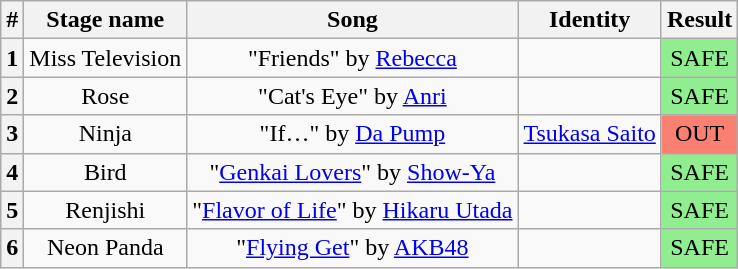<table class="wikitable plainrowheaders" style="text-align: center;">
<tr>
<th>#</th>
<th>Stage name</th>
<th>Song</th>
<th>Identity</th>
<th>Result</th>
</tr>
<tr>
<th>1</th>
<td>Miss Television</td>
<td>"Friends" by <a href='#'>Rebecca</a></td>
<td></td>
<td bgcolor="lightgreen">SAFE</td>
</tr>
<tr>
<th>2</th>
<td>Rose</td>
<td>"Cat's Eye" by <a href='#'>Anri</a></td>
<td></td>
<td bgcolor="lightgreen">SAFE</td>
</tr>
<tr>
<th>3</th>
<td>Ninja</td>
<td>"If…" by <a href='#'>Da Pump</a></td>
<td><a href='#'>Tsukasa Saito</a></td>
<td bgcolor=salmon>OUT</td>
</tr>
<tr>
<th>4</th>
<td>Bird</td>
<td>"<a href='#'>Genkai Lovers</a>" by <a href='#'>Show-Ya</a></td>
<td></td>
<td bgcolor="lightgreen">SAFE</td>
</tr>
<tr>
<th>5</th>
<td>Renjishi</td>
<td>"<a href='#'>Flavor of Life</a>" by <a href='#'>Hikaru Utada</a></td>
<td></td>
<td bgcolor="lightgreen">SAFE</td>
</tr>
<tr>
<th>6</th>
<td>Neon Panda</td>
<td>"<a href='#'>Flying Get</a>" by <a href='#'>AKB48</a></td>
<td></td>
<td bgcolor="lightgreen">SAFE</td>
</tr>
</table>
